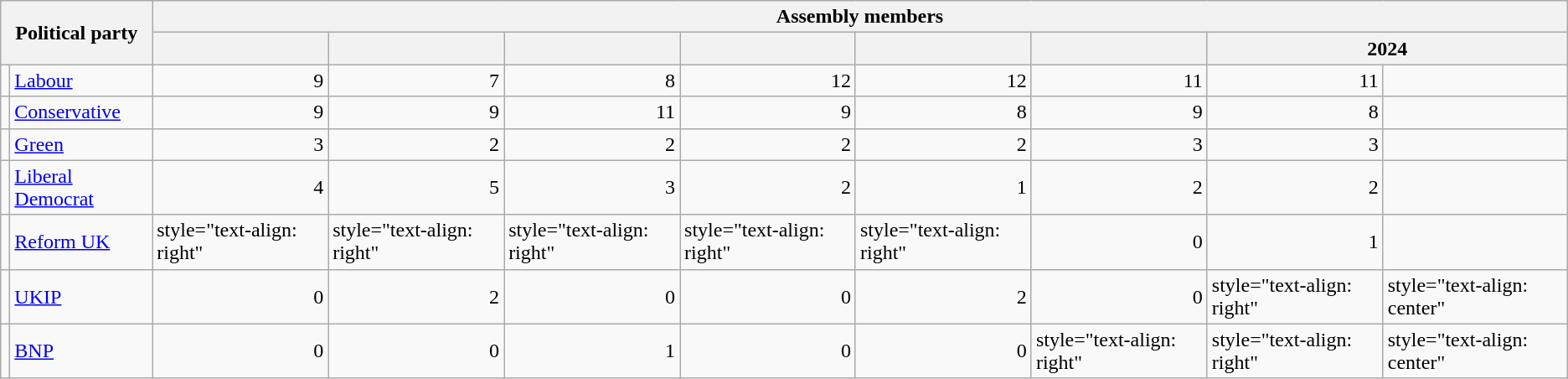<table class="wikitable">
<tr>
<th colspan=2 rowspan=2>Political party</th>
<th colspan="8">Assembly members</th>
</tr>
<tr>
<th></th>
<th></th>
<th></th>
<th></th>
<th></th>
<th></th>
<th colspan="2">2024</th>
</tr>
<tr>
<td></td>
<td><a href='#'>Labour</a></td>
<td style="text-align: right">9</td>
<td style="text-align: right">7</td>
<td style="text-align: right">8</td>
<td style="text-align: right">12</td>
<td style="text-align: right">12</td>
<td style="text-align: right">11</td>
<td style="text-align: right">11</td>
<td></td>
</tr>
<tr>
<td></td>
<td><a href='#'>Conservative</a></td>
<td style="text-align: right">9</td>
<td style="text-align: right">9</td>
<td style="text-align: right">11</td>
<td style="text-align: right">9</td>
<td style="text-align: right">8</td>
<td style="text-align: right">9</td>
<td style="text-align: right">8</td>
<td></td>
</tr>
<tr>
<td></td>
<td><a href='#'>Green</a></td>
<td style="text-align: right">3</td>
<td style="text-align: right">2</td>
<td style="text-align: right">2</td>
<td style="text-align: right">2</td>
<td style="text-align: right">2</td>
<td style="text-align: right">3</td>
<td style="text-align: right">3</td>
<td></td>
</tr>
<tr>
<td></td>
<td><a href='#'>Liberal Democrat</a></td>
<td style="text-align: right">4</td>
<td style="text-align: right">5</td>
<td style="text-align: right">3</td>
<td style="text-align: right">2</td>
<td style="text-align: right">1</td>
<td style="text-align: right">2</td>
<td style="text-align: right">2</td>
<td></td>
</tr>
<tr>
<td></td>
<td><a href='#'>Reform UK</a></td>
<td>style="text-align: right"  </td>
<td>style="text-align: right"  </td>
<td>style="text-align: right"  </td>
<td>style="text-align: right"  </td>
<td>style="text-align: right"  </td>
<td style="text-align: right">0</td>
<td style="text-align: right">1</td>
<td></td>
</tr>
<tr>
<td></td>
<td><a href='#'>UKIP</a></td>
<td style="text-align: right">0</td>
<td style="text-align: right">2</td>
<td style="text-align: right">0</td>
<td style="text-align: right">0</td>
<td style="text-align: right">2</td>
<td style="text-align: right">0</td>
<td>style="text-align: right"  </td>
<td>style="text-align: center" </td>
</tr>
<tr>
<td></td>
<td><a href='#'>BNP</a></td>
<td style="text-align: right">0</td>
<td style="text-align: right">0</td>
<td style="text-align: right">1</td>
<td style="text-align: right">0</td>
<td style="text-align: right">0</td>
<td>style="text-align: right"  </td>
<td>style="text-align: right"  </td>
<td>style="text-align: center" </td>
</tr>
</table>
